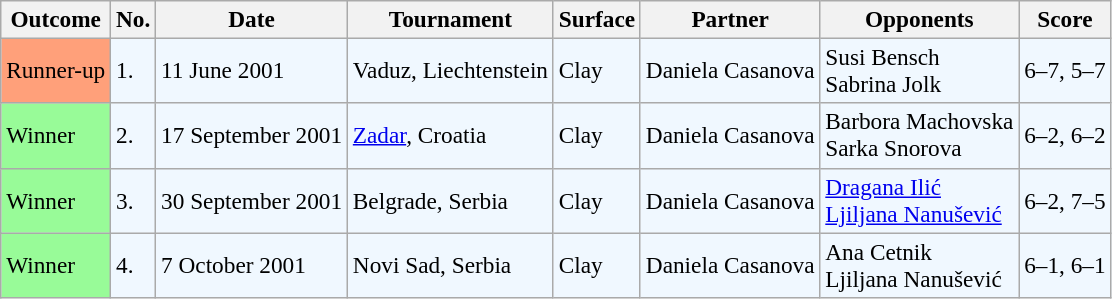<table class="sortable wikitable" style=font-size:97%>
<tr>
<th>Outcome</th>
<th>No.</th>
<th>Date</th>
<th>Tournament</th>
<th>Surface</th>
<th>Partner</th>
<th>Opponents</th>
<th>Score</th>
</tr>
<tr bgcolor="#f0f8ff">
<td bgcolor="FFA07A">Runner-up</td>
<td>1.</td>
<td>11 June 2001</td>
<td>Vaduz, Liechtenstein</td>
<td>Clay</td>
<td> Daniela Casanova</td>
<td> Susi Bensch <br>  Sabrina Jolk</td>
<td>6–7, 5–7</td>
</tr>
<tr bgcolor="#f0f8ff">
<td style="background:#98fb98;">Winner</td>
<td>2.</td>
<td>17 September 2001</td>
<td><a href='#'>Zadar</a>, Croatia</td>
<td>Clay</td>
<td> Daniela Casanova</td>
<td> Barbora Machovska <br>  Sarka Snorova</td>
<td>6–2, 6–2</td>
</tr>
<tr bgcolor="#f0f8ff">
<td style="background:#98fb98;">Winner</td>
<td>3.</td>
<td>30 September 2001</td>
<td>Belgrade, Serbia</td>
<td>Clay</td>
<td> Daniela Casanova</td>
<td> <a href='#'>Dragana Ilić</a> <br>  <a href='#'>Ljiljana Nanušević</a></td>
<td>6–2, 7–5</td>
</tr>
<tr bgcolor="#f0f8ff">
<td style="background:#98fb98;">Winner</td>
<td>4.</td>
<td>7 October 2001</td>
<td>Novi Sad, Serbia</td>
<td>Clay</td>
<td> Daniela Casanova</td>
<td> Ana Cetnik <br>  Ljiljana Nanušević</td>
<td>6–1, 6–1</td>
</tr>
</table>
